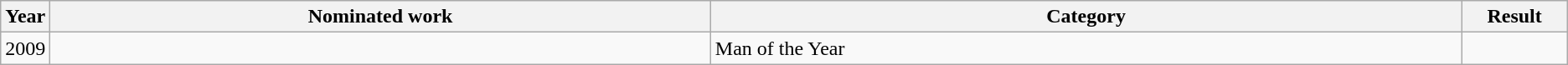<table class="wikitable sortable">
<tr>
<th scope="col" style="width:1em;">Year</th>
<th scope="col" style="width:35em;">Nominated work</th>
<th scope="col" style="width:40em;">Category</th>
<th scope="col" style="width:5em;">Result</th>
</tr>
<tr>
<td>2009</td>
<td></td>
<td>Man of the Year</td>
<td></td>
</tr>
</table>
